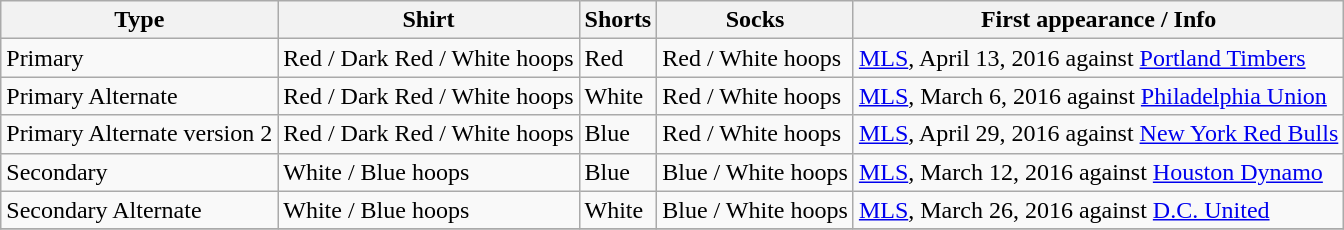<table class="wikitable">
<tr>
<th>Type</th>
<th>Shirt</th>
<th>Shorts</th>
<th>Socks</th>
<th>First appearance / Info</th>
</tr>
<tr>
<td>Primary</td>
<td>Red / Dark Red / White hoops</td>
<td>Red</td>
<td>Red / White hoops</td>
<td><a href='#'>MLS</a>, April 13, 2016 against <a href='#'>Portland Timbers</a></td>
</tr>
<tr>
<td>Primary Alternate</td>
<td>Red / Dark Red / White hoops</td>
<td>White</td>
<td>Red / White hoops</td>
<td><a href='#'>MLS</a>, March 6, 2016 against <a href='#'>Philadelphia Union</a></td>
</tr>
<tr>
<td>Primary Alternate version 2</td>
<td>Red / Dark Red / White hoops</td>
<td>Blue</td>
<td>Red / White hoops</td>
<td><a href='#'>MLS</a>, April 29, 2016 against <a href='#'>New York Red Bulls</a></td>
</tr>
<tr>
<td>Secondary</td>
<td>White / Blue hoops</td>
<td>Blue</td>
<td>Blue / White hoops</td>
<td><a href='#'>MLS</a>, March 12, 2016 against <a href='#'>Houston Dynamo</a></td>
</tr>
<tr>
<td>Secondary Alternate</td>
<td>White / Blue hoops</td>
<td>White</td>
<td>Blue / White hoops</td>
<td><a href='#'>MLS</a>, March 26, 2016 against <a href='#'>D.C. United</a></td>
</tr>
<tr>
</tr>
</table>
